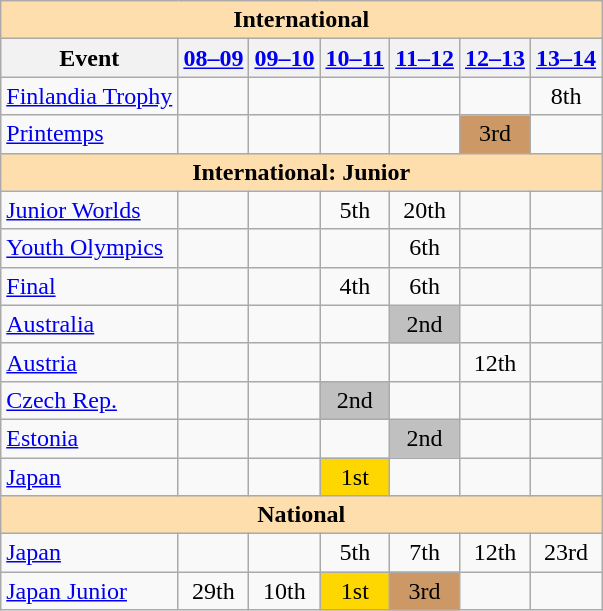<table class="wikitable" style="text-align:center">
<tr>
<th colspan="7" style="background-color: #ffdead; " align="center">International</th>
</tr>
<tr>
<th>Event</th>
<th><a href='#'>08–09</a></th>
<th><a href='#'>09–10</a></th>
<th><a href='#'>10–11</a></th>
<th><a href='#'>11–12</a></th>
<th><a href='#'>12–13</a></th>
<th><a href='#'>13–14</a></th>
</tr>
<tr>
<td align=left><a href='#'>Finlandia Trophy</a></td>
<td></td>
<td></td>
<td></td>
<td></td>
<td></td>
<td>8th</td>
</tr>
<tr>
<td align=left><a href='#'>Printemps</a></td>
<td></td>
<td></td>
<td></td>
<td></td>
<td bgcolor=cc9966>3rd</td>
<td></td>
</tr>
<tr>
<th colspan="7" style="background-color: #ffdead; " align="center">International: Junior</th>
</tr>
<tr>
<td align=left><a href='#'>Junior Worlds</a></td>
<td></td>
<td></td>
<td>5th</td>
<td>20th</td>
<td></td>
<td></td>
</tr>
<tr>
<td align=left><a href='#'>Youth Olympics</a></td>
<td></td>
<td></td>
<td></td>
<td>6th</td>
<td></td>
<td></td>
</tr>
<tr>
<td align=left> <a href='#'>Final</a></td>
<td></td>
<td></td>
<td>4th</td>
<td>6th</td>
<td></td>
<td></td>
</tr>
<tr>
<td align=left> <a href='#'>Australia</a></td>
<td></td>
<td></td>
<td></td>
<td bgcolor=silver>2nd</td>
<td></td>
<td></td>
</tr>
<tr>
<td align=left> <a href='#'>Austria</a></td>
<td></td>
<td></td>
<td></td>
<td></td>
<td>12th</td>
<td></td>
</tr>
<tr>
<td align=left> <a href='#'>Czech Rep.</a></td>
<td></td>
<td></td>
<td bgcolor=silver>2nd</td>
<td></td>
<td></td>
<td></td>
</tr>
<tr>
<td align=left> <a href='#'>Estonia</a></td>
<td></td>
<td></td>
<td></td>
<td bgcolor=silver>2nd</td>
<td></td>
<td></td>
</tr>
<tr>
<td align=left> <a href='#'>Japan</a></td>
<td></td>
<td></td>
<td bgcolor=gold>1st</td>
<td></td>
<td></td>
<td></td>
</tr>
<tr>
<th colspan="7" style="background-color: #ffdead; " align="center">National</th>
</tr>
<tr>
<td align=left><a href='#'>Japan</a></td>
<td></td>
<td></td>
<td>5th</td>
<td>7th</td>
<td>12th</td>
<td>23rd</td>
</tr>
<tr>
<td align=left><a href='#'>Japan Junior</a></td>
<td>29th</td>
<td>10th</td>
<td bgcolor=gold>1st</td>
<td bgcolor=cc9966>3rd</td>
<td></td>
<td></td>
</tr>
</table>
